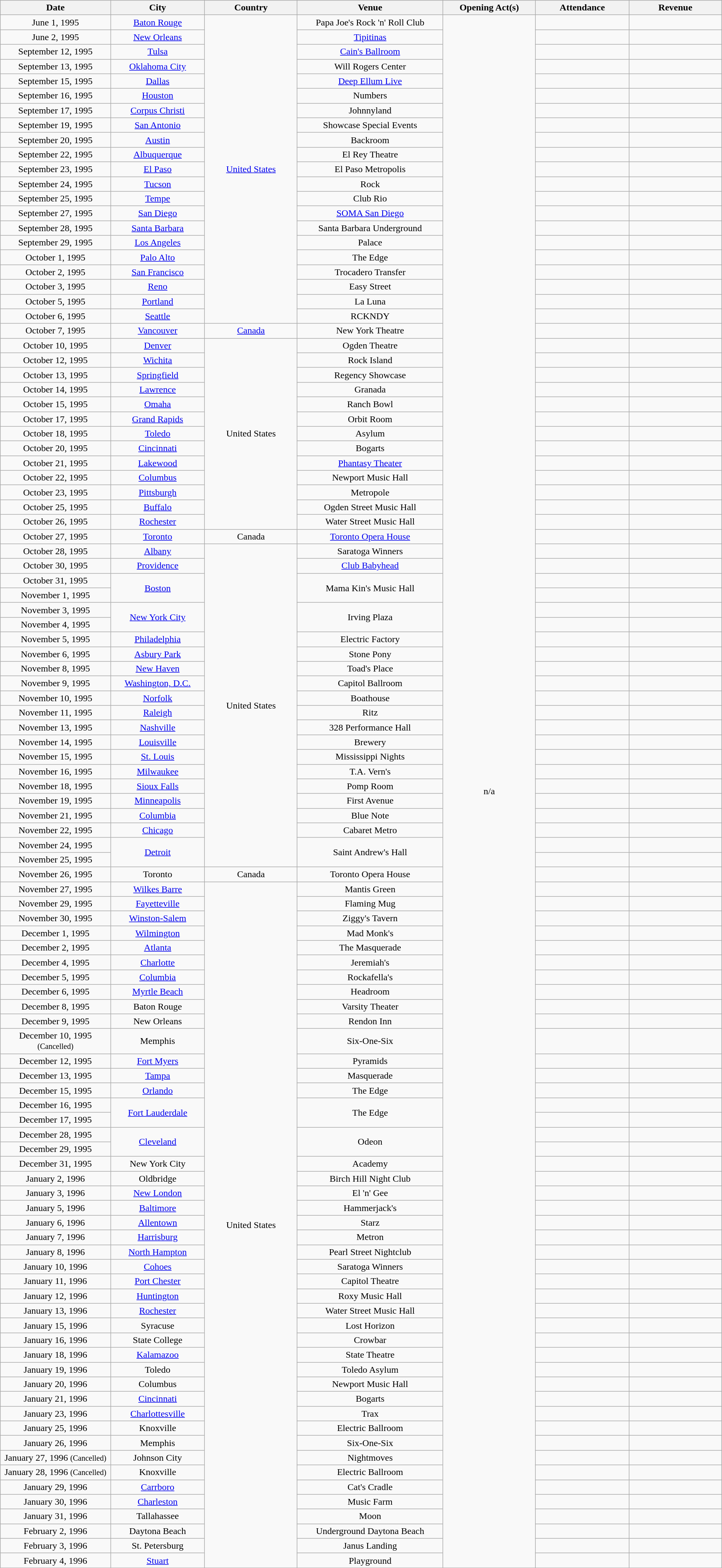<table class="wikitable" style="text-align:center;">
<tr>
<th scope="col" style="width:12em;">Date</th>
<th scope="col" style="width:10em;">City</th>
<th scope="col" style="width:10em;">Country</th>
<th scope="col" style="width:16em;">Venue</th>
<th scope="col" style="width:10em;">Opening Act(s)</th>
<th scope="col" style="width:10em;">Attendance</th>
<th scope="col" style="width:10em;">Revenue</th>
</tr>
<tr>
<td>June 1, 1995</td>
<td><a href='#'>Baton Rouge</a></td>
<td rowspan="21"><a href='#'>United States</a></td>
<td>Papa Joe's Rock 'n' Roll Club</td>
<td rowspan="105">n/a</td>
<td></td>
<td></td>
</tr>
<tr>
<td>June 2, 1995</td>
<td><a href='#'>New Orleans</a></td>
<td><a href='#'>Tipitinas</a></td>
<td></td>
<td></td>
</tr>
<tr>
<td>September 12, 1995</td>
<td><a href='#'>Tulsa</a></td>
<td><a href='#'>Cain's Ballroom</a></td>
<td></td>
<td></td>
</tr>
<tr>
<td>September 13, 1995</td>
<td><a href='#'>Oklahoma City</a></td>
<td>Will Rogers Center</td>
<td></td>
<td></td>
</tr>
<tr>
<td>September 15, 1995</td>
<td><a href='#'>Dallas</a></td>
<td><a href='#'>Deep Ellum Live</a></td>
<td></td>
<td></td>
</tr>
<tr>
<td>September 16, 1995</td>
<td><a href='#'>Houston</a></td>
<td>Numbers</td>
<td></td>
<td></td>
</tr>
<tr>
<td>September 17, 1995</td>
<td><a href='#'>Corpus Christi</a></td>
<td>Johnnyland</td>
<td></td>
<td></td>
</tr>
<tr>
<td>September 19, 1995</td>
<td><a href='#'>San Antonio</a></td>
<td>Showcase Special Events</td>
<td></td>
<td></td>
</tr>
<tr>
<td>September 20, 1995</td>
<td><a href='#'>Austin</a></td>
<td>Backroom</td>
<td></td>
<td></td>
</tr>
<tr>
<td>September 22, 1995</td>
<td><a href='#'>Albuquerque</a></td>
<td>El Rey Theatre</td>
<td></td>
<td></td>
</tr>
<tr>
<td>September 23, 1995</td>
<td><a href='#'>El Paso</a></td>
<td>El Paso Metropolis</td>
<td></td>
<td></td>
</tr>
<tr>
<td>September 24, 1995</td>
<td><a href='#'>Tucson</a></td>
<td>Rock</td>
<td></td>
<td></td>
</tr>
<tr>
<td>September 25, 1995</td>
<td><a href='#'>Tempe</a></td>
<td>Club Rio</td>
<td></td>
<td></td>
</tr>
<tr>
<td>September 27, 1995</td>
<td><a href='#'>San Diego</a></td>
<td><a href='#'>SOMA San Diego</a></td>
<td></td>
<td></td>
</tr>
<tr>
<td>September 28, 1995</td>
<td><a href='#'>Santa Barbara</a></td>
<td>Santa Barbara Underground</td>
<td></td>
<td></td>
</tr>
<tr>
<td>September 29, 1995</td>
<td><a href='#'>Los Angeles</a></td>
<td>Palace</td>
<td></td>
<td></td>
</tr>
<tr>
<td>October 1, 1995</td>
<td><a href='#'>Palo Alto</a></td>
<td>The Edge</td>
<td></td>
<td></td>
</tr>
<tr>
<td>October 2, 1995</td>
<td><a href='#'>San Francisco</a></td>
<td>Trocadero Transfer</td>
<td></td>
<td></td>
</tr>
<tr>
<td>October 3, 1995</td>
<td><a href='#'>Reno</a></td>
<td>Easy Street</td>
<td></td>
<td></td>
</tr>
<tr>
<td>October 5, 1995</td>
<td><a href='#'>Portland</a></td>
<td>La Luna</td>
<td></td>
<td></td>
</tr>
<tr>
<td>October 6, 1995</td>
<td><a href='#'>Seattle</a></td>
<td>RCKNDY</td>
<td></td>
<td></td>
</tr>
<tr>
<td>October 7, 1995</td>
<td><a href='#'>Vancouver</a></td>
<td><a href='#'>Canada</a></td>
<td>New York Theatre</td>
<td></td>
<td></td>
</tr>
<tr>
<td>October 10, 1995</td>
<td><a href='#'>Denver</a></td>
<td rowspan="13">United States</td>
<td>Ogden Theatre</td>
<td></td>
<td></td>
</tr>
<tr>
<td>October 12, 1995</td>
<td><a href='#'>Wichita</a></td>
<td>Rock Island</td>
<td></td>
<td></td>
</tr>
<tr>
<td>October 13, 1995</td>
<td><a href='#'>Springfield</a></td>
<td>Regency Showcase</td>
<td></td>
<td></td>
</tr>
<tr>
<td>October 14, 1995</td>
<td><a href='#'>Lawrence</a></td>
<td>Granada</td>
<td></td>
<td></td>
</tr>
<tr>
<td>October 15, 1995</td>
<td><a href='#'>Omaha</a></td>
<td>Ranch Bowl</td>
<td></td>
<td></td>
</tr>
<tr>
<td>October 17, 1995</td>
<td><a href='#'>Grand Rapids</a></td>
<td>Orbit Room</td>
<td></td>
<td></td>
</tr>
<tr>
<td>October 18, 1995</td>
<td><a href='#'>Toledo</a></td>
<td>Asylum</td>
<td></td>
<td></td>
</tr>
<tr>
<td>October 20, 1995</td>
<td><a href='#'>Cincinnati</a></td>
<td>Bogarts</td>
<td></td>
<td></td>
</tr>
<tr>
<td>October 21, 1995</td>
<td><a href='#'>Lakewood</a></td>
<td><a href='#'>Phantasy Theater</a></td>
<td></td>
<td></td>
</tr>
<tr>
<td>October 22, 1995</td>
<td><a href='#'>Columbus</a></td>
<td>Newport Music Hall</td>
<td></td>
<td></td>
</tr>
<tr>
<td>October 23, 1995</td>
<td><a href='#'>Pittsburgh</a></td>
<td>Metropole</td>
<td></td>
<td></td>
</tr>
<tr>
<td>October 25, 1995</td>
<td><a href='#'>Buffalo</a></td>
<td>Ogden Street Music Hall</td>
<td></td>
<td></td>
</tr>
<tr>
<td>October 26, 1995</td>
<td><a href='#'>Rochester</a></td>
<td>Water Street Music Hall</td>
<td></td>
<td></td>
</tr>
<tr>
<td>October 27, 1995</td>
<td><a href='#'>Toronto</a></td>
<td>Canada</td>
<td><a href='#'>Toronto Opera House</a></td>
<td></td>
<td></td>
</tr>
<tr>
<td>October 28, 1995</td>
<td><a href='#'>Albany</a></td>
<td rowspan="22">United States</td>
<td>Saratoga Winners</td>
<td></td>
<td></td>
</tr>
<tr>
<td>October 30, 1995</td>
<td><a href='#'>Providence</a></td>
<td><a href='#'>Club Babyhead</a></td>
<td></td>
<td></td>
</tr>
<tr>
<td>October 31, 1995</td>
<td rowspan="2"><a href='#'>Boston</a></td>
<td rowspan="2">Mama Kin's Music Hall</td>
<td></td>
<td></td>
</tr>
<tr>
<td>November 1, 1995</td>
<td></td>
<td></td>
</tr>
<tr>
<td>November 3, 1995</td>
<td rowspan="2"><a href='#'>New York City</a></td>
<td rowspan="2">Irving Plaza</td>
<td></td>
<td></td>
</tr>
<tr>
<td>November 4, 1995</td>
<td></td>
<td></td>
</tr>
<tr>
<td>November 5, 1995</td>
<td><a href='#'>Philadelphia</a></td>
<td>Electric Factory</td>
<td></td>
<td></td>
</tr>
<tr>
<td>November 6, 1995</td>
<td><a href='#'>Asbury Park</a></td>
<td>Stone Pony</td>
<td></td>
<td></td>
</tr>
<tr>
<td>November 8, 1995</td>
<td><a href='#'>New Haven</a></td>
<td>Toad's Place</td>
<td></td>
<td></td>
</tr>
<tr>
<td>November 9, 1995</td>
<td><a href='#'>Washington, D.C.</a></td>
<td>Capitol Ballroom</td>
<td></td>
<td></td>
</tr>
<tr>
<td>November 10, 1995</td>
<td><a href='#'>Norfolk</a></td>
<td>Boathouse</td>
<td></td>
<td></td>
</tr>
<tr>
<td>November 11, 1995</td>
<td><a href='#'>Raleigh</a></td>
<td>Ritz</td>
<td></td>
<td></td>
</tr>
<tr>
<td>November 13, 1995</td>
<td><a href='#'>Nashville</a></td>
<td>328 Performance Hall</td>
<td></td>
<td></td>
</tr>
<tr>
<td>November 14, 1995</td>
<td><a href='#'>Louisville</a></td>
<td>Brewery</td>
<td></td>
<td></td>
</tr>
<tr>
<td>November 15, 1995</td>
<td><a href='#'>St. Louis</a></td>
<td>Mississippi Nights</td>
<td></td>
<td></td>
</tr>
<tr>
<td>November 16, 1995</td>
<td><a href='#'>Milwaukee</a></td>
<td>T.A. Vern's</td>
<td></td>
<td></td>
</tr>
<tr>
<td>November 18, 1995</td>
<td><a href='#'>Sioux Falls</a></td>
<td>Pomp Room</td>
<td></td>
<td></td>
</tr>
<tr>
<td>November 19, 1995</td>
<td><a href='#'>Minneapolis</a></td>
<td>First Avenue</td>
<td></td>
<td></td>
</tr>
<tr>
<td>November 21, 1995</td>
<td><a href='#'>Columbia</a></td>
<td>Blue Note</td>
<td></td>
<td></td>
</tr>
<tr>
<td>November 22, 1995</td>
<td><a href='#'>Chicago</a></td>
<td>Cabaret Metro</td>
<td></td>
<td></td>
</tr>
<tr>
<td>November 24, 1995</td>
<td rowspan="2"><a href='#'>Detroit</a></td>
<td rowspan="2">Saint Andrew's Hall</td>
<td></td>
<td></td>
</tr>
<tr>
<td>November 25, 1995</td>
<td></td>
<td></td>
</tr>
<tr>
<td>November 26, 1995</td>
<td>Toronto</td>
<td>Canada</td>
<td>Toronto Opera House</td>
<td></td>
<td></td>
</tr>
<tr>
<td>November 27, 1995</td>
<td><a href='#'>Wilkes Barre</a></td>
<td rowspan="46">United States</td>
<td>Mantis Green</td>
<td></td>
<td></td>
</tr>
<tr>
<td>November 29, 1995</td>
<td><a href='#'>Fayetteville</a></td>
<td>Flaming Mug</td>
<td></td>
<td></td>
</tr>
<tr>
<td>November 30, 1995</td>
<td><a href='#'>Winston-Salem</a></td>
<td>Ziggy's Tavern</td>
<td></td>
<td></td>
</tr>
<tr>
<td>December 1, 1995</td>
<td><a href='#'>Wilmington</a></td>
<td>Mad Monk's</td>
<td></td>
<td></td>
</tr>
<tr>
<td>December 2, 1995</td>
<td><a href='#'>Atlanta</a></td>
<td>The Masquerade</td>
<td></td>
<td></td>
</tr>
<tr>
<td>December 4, 1995</td>
<td><a href='#'>Charlotte</a></td>
<td>Jeremiah's</td>
<td></td>
<td></td>
</tr>
<tr>
<td>December 5, 1995</td>
<td><a href='#'>Columbia</a></td>
<td>Rockafella's</td>
<td></td>
<td></td>
</tr>
<tr>
<td>December 6, 1995</td>
<td><a href='#'>Myrtle Beach</a></td>
<td>Headroom</td>
<td></td>
<td></td>
</tr>
<tr>
<td>December 8, 1995</td>
<td>Baton Rouge</td>
<td>Varsity Theater</td>
<td></td>
<td></td>
</tr>
<tr>
<td>December 9, 1995</td>
<td>New Orleans</td>
<td>Rendon Inn</td>
<td></td>
<td></td>
</tr>
<tr>
<td>December 10, 1995 <small>(Cancelled)</small></td>
<td>Memphis</td>
<td>Six-One-Six</td>
<td></td>
<td></td>
</tr>
<tr>
<td>December 12, 1995</td>
<td><a href='#'>Fort Myers</a></td>
<td>Pyramids</td>
<td></td>
<td></td>
</tr>
<tr>
<td>December 13, 1995</td>
<td><a href='#'>Tampa</a></td>
<td>Masquerade</td>
<td></td>
<td></td>
</tr>
<tr>
<td>December 15, 1995</td>
<td><a href='#'>Orlando</a></td>
<td>The Edge</td>
<td></td>
<td></td>
</tr>
<tr>
<td>December 16, 1995</td>
<td rowspan="2"><a href='#'>Fort Lauderdale</a></td>
<td rowspan="2">The Edge</td>
<td></td>
<td></td>
</tr>
<tr>
<td>December 17, 1995</td>
<td></td>
<td></td>
</tr>
<tr>
<td>December 28, 1995</td>
<td rowspan="2"><a href='#'>Cleveland</a></td>
<td rowspan="2">Odeon</td>
<td></td>
<td></td>
</tr>
<tr>
<td>December 29, 1995</td>
<td></td>
<td></td>
</tr>
<tr>
<td>December 31, 1995</td>
<td>New York City</td>
<td>Academy</td>
<td></td>
<td></td>
</tr>
<tr>
<td>January 2, 1996</td>
<td>Oldbridge</td>
<td>Birch Hill Night Club</td>
<td></td>
<td></td>
</tr>
<tr>
<td>January 3, 1996</td>
<td><a href='#'>New London</a></td>
<td>El 'n' Gee</td>
<td></td>
<td></td>
</tr>
<tr>
<td>January 5, 1996</td>
<td><a href='#'>Baltimore</a></td>
<td>Hammerjack's</td>
<td></td>
<td></td>
</tr>
<tr>
<td>January 6, 1996</td>
<td><a href='#'>Allentown</a></td>
<td>Starz</td>
<td></td>
<td></td>
</tr>
<tr>
<td>January 7, 1996</td>
<td><a href='#'>Harrisburg</a></td>
<td>Metron</td>
<td></td>
<td></td>
</tr>
<tr>
<td>January 8, 1996</td>
<td><a href='#'>North Hampton</a></td>
<td>Pearl Street Nightclub</td>
<td></td>
<td></td>
</tr>
<tr>
<td>January 10, 1996</td>
<td><a href='#'>Cohoes</a></td>
<td>Saratoga Winners</td>
<td></td>
<td></td>
</tr>
<tr>
<td>January 11, 1996</td>
<td><a href='#'>Port Chester</a></td>
<td>Capitol Theatre</td>
<td></td>
<td></td>
</tr>
<tr>
<td>January 12, 1996</td>
<td><a href='#'>Huntington</a></td>
<td>Roxy Music Hall</td>
<td></td>
<td></td>
</tr>
<tr>
<td>January 13, 1996</td>
<td><a href='#'>Rochester</a></td>
<td>Water Street Music Hall</td>
<td></td>
<td></td>
</tr>
<tr>
<td>January 15, 1996</td>
<td>Syracuse</td>
<td>Lost Horizon</td>
<td></td>
<td></td>
</tr>
<tr>
<td>January 16, 1996</td>
<td>State College</td>
<td>Crowbar</td>
<td></td>
<td></td>
</tr>
<tr>
<td>January 18, 1996</td>
<td><a href='#'>Kalamazoo</a></td>
<td>State Theatre</td>
<td></td>
<td></td>
</tr>
<tr>
<td>January 19, 1996</td>
<td>Toledo</td>
<td>Toledo Asylum</td>
<td></td>
<td></td>
</tr>
<tr>
<td>January 20, 1996</td>
<td>Columbus</td>
<td>Newport Music Hall</td>
<td></td>
<td></td>
</tr>
<tr>
<td>January 21, 1996</td>
<td><a href='#'>Cincinnati</a></td>
<td>Bogarts</td>
<td></td>
<td></td>
</tr>
<tr>
<td>January 23, 1996</td>
<td><a href='#'>Charlottesville</a></td>
<td>Trax</td>
<td></td>
<td></td>
</tr>
<tr>
<td>January 25, 1996</td>
<td>Knoxville</td>
<td>Electric Ballroom</td>
<td></td>
<td></td>
</tr>
<tr>
<td>January 26, 1996</td>
<td>Memphis</td>
<td>Six-One-Six</td>
<td></td>
<td></td>
</tr>
<tr>
<td>January 27, 1996 <small>(Cancelled)</small></td>
<td>Johnson City</td>
<td>Nightmoves</td>
<td></td>
<td></td>
</tr>
<tr>
<td>January 28, 1996 <small>(Cancelled)</small></td>
<td>Knoxville</td>
<td>Electric Ballroom</td>
<td></td>
<td></td>
</tr>
<tr>
<td>January 29, 1996</td>
<td><a href='#'>Carrboro</a></td>
<td>Cat's Cradle</td>
<td></td>
<td></td>
</tr>
<tr>
<td>January 30, 1996</td>
<td><a href='#'>Charleston</a></td>
<td>Music Farm</td>
<td></td>
<td></td>
</tr>
<tr>
<td>January 31, 1996</td>
<td>Tallahassee</td>
<td>Moon</td>
<td></td>
<td></td>
</tr>
<tr>
<td>February 2, 1996</td>
<td>Daytona Beach</td>
<td>Underground Daytona Beach</td>
<td></td>
<td></td>
</tr>
<tr>
<td>February 3, 1996</td>
<td>St. Petersburg</td>
<td>Janus Landing</td>
<td></td>
<td></td>
</tr>
<tr>
<td>February 4, 1996</td>
<td><a href='#'>Stuart</a></td>
<td>Playground</td>
<td></td>
<td></td>
</tr>
<tr>
</tr>
</table>
